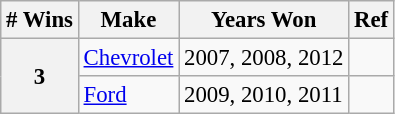<table class="wikitable" style="font-size: 95%;">
<tr>
<th># Wins</th>
<th>Make</th>
<th>Years Won</th>
<th>Ref</th>
</tr>
<tr>
<th rowspan="2">3</th>
<td> <a href='#'>Chevrolet</a></td>
<td>2007, 2008, 2012</td>
<td align="center"></td>
</tr>
<tr>
<td> <a href='#'>Ford</a></td>
<td>2009, 2010, 2011</td>
<td align="center"></td>
</tr>
</table>
